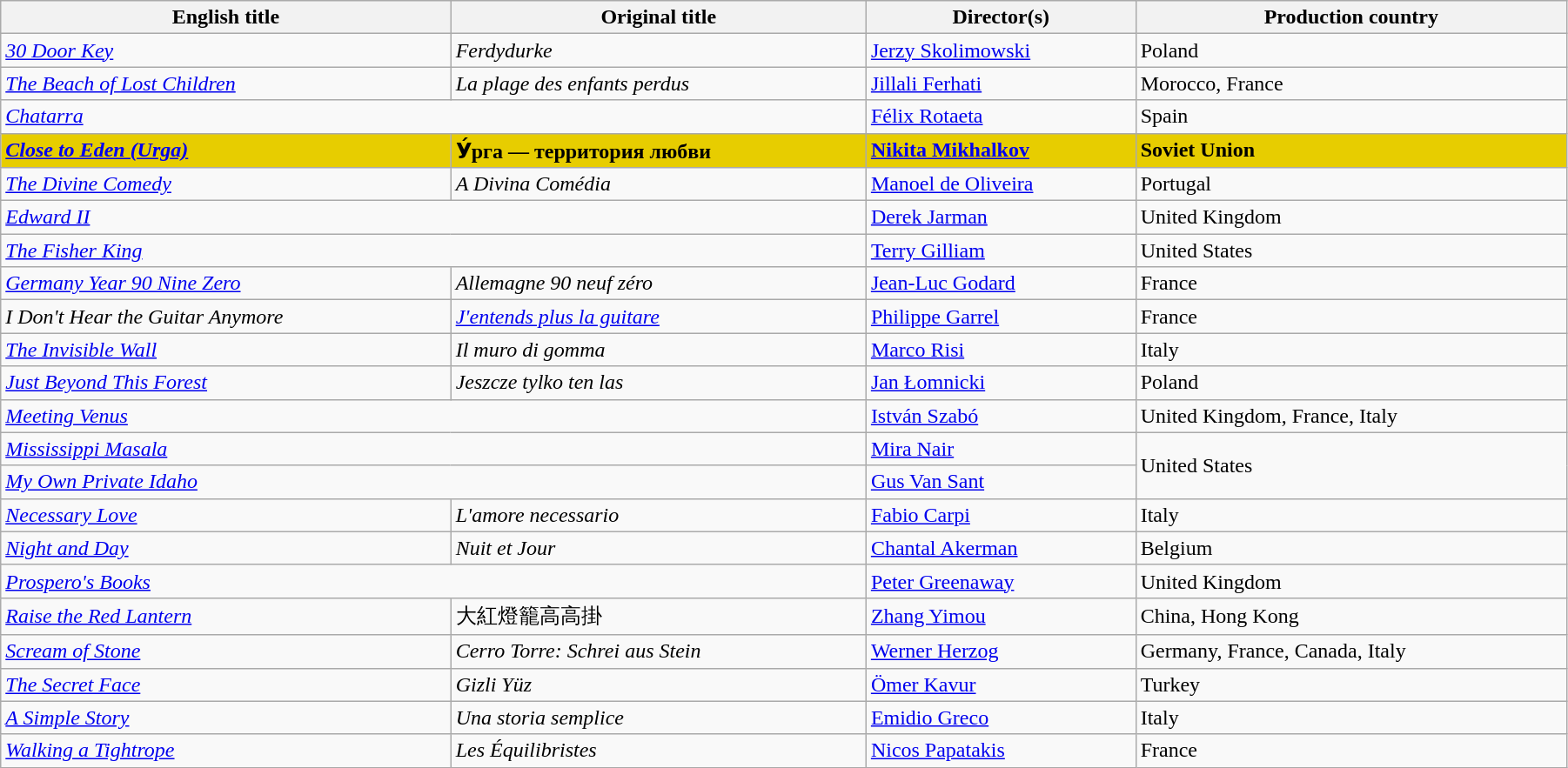<table class="wikitable" width="95%">
<tr>
<th>English title</th>
<th>Original title</th>
<th>Director(s)</th>
<th>Production country</th>
</tr>
<tr>
<td><em><a href='#'>30 Door Key</a></em></td>
<td><em>Ferdydurke</em></td>
<td data-sort-value="Skolimowski"><a href='#'>Jerzy Skolimowski</a></td>
<td>Poland</td>
</tr>
<tr>
<td data-sort-value="Beach"><em><a href='#'>The Beach of Lost Children</a></em></td>
<td data-sort-value="Plage"><em>La plage des enfants perdus</em></td>
<td data-sort-value="Ferhati"><a href='#'>Jillali Ferhati</a></td>
<td>Morocco, France</td>
</tr>
<tr>
<td colspan=2><em><a href='#'>Chatarra</a></em></td>
<td data-sort-value="Rotaeta"><a href='#'>Félix Rotaeta</a></td>
<td>Spain</td>
</tr>
<tr style="background:#E7CD00;">
<td><strong><em><a href='#'>Close to Eden (Urga)</a></em></strong></td>
<td><strong>У́рга — территория любви</strong></td>
<td data-sort-value="Mikhalkov"><strong><a href='#'>Nikita Mikhalkov</a></strong></td>
<td><strong>Soviet Union</strong></td>
</tr>
<tr>
<td data-sort-value="Divine"><em><a href='#'>The Divine Comedy</a> </em></td>
<td data-sort-value="Divina"><em>A Divina Comédia</em></td>
<td data-sort-value="Oliveira"><a href='#'>Manoel de Oliveira</a></td>
<td>Portugal</td>
</tr>
<tr>
<td colspan=2><em><a href='#'>Edward II</a></em></td>
<td data-sort-value="Jarman"><a href='#'>Derek Jarman</a></td>
<td>United Kingdom</td>
</tr>
<tr>
<td colspan=2 data-sort-value="Fisher"><em><a href='#'>The Fisher King</a></em></td>
<td data-sort-value="Gilliam"><a href='#'>Terry Gilliam</a></td>
<td>United States</td>
</tr>
<tr>
<td><em><a href='#'>Germany Year 90 Nine Zero</a></em></td>
<td><em>Allemagne 90 neuf zéro</em></td>
<td data-sort-value="Godard"><a href='#'>Jean-Luc Godard</a></td>
<td>France</td>
</tr>
<tr>
<td data-sort-value="I Don't"><em>I Don't Hear the Guitar Anymore</em></td>
<td><em><a href='#'>J'entends plus la guitare</a></em></td>
<td data-sort-value="Garrel"><a href='#'>Philippe Garrel</a></td>
<td>France</td>
</tr>
<tr>
<td data-sort-value="Invisible"><em><a href='#'>The Invisible Wall</a></em></td>
<td data-sort-value="Muro"><em>Il muro di gomma</em></td>
<td data-sort-value="Risi"><a href='#'>Marco Risi</a></td>
<td>Italy</td>
</tr>
<tr>
<td><em><a href='#'>Just Beyond This Forest</a></em></td>
<td><em>Jeszcze tylko ten las</em></td>
<td data-sort-value="Lomnicki"><a href='#'>Jan Łomnicki</a></td>
<td>Poland</td>
</tr>
<tr>
<td colspan=2><em><a href='#'>Meeting Venus</a></em></td>
<td data-sort-value="Szabó"><a href='#'>István Szabó</a></td>
<td>United Kingdom, France, Italy</td>
</tr>
<tr>
<td colspan=2><em><a href='#'>Mississippi Masala</a></em></td>
<td data-sort-value="Nair"><a href='#'>Mira Nair</a></td>
<td rowspan="2">United States</td>
</tr>
<tr>
<td colspan=2><em><a href='#'>My Own Private Idaho</a></em></td>
<td data-sort-value="Van Sant"><a href='#'>Gus Van Sant</a></td>
</tr>
<tr>
<td><em><a href='#'>Necessary Love</a></em></td>
<td data-sort-value="Amore"><em>L'amore necessario</em></td>
<td data-sort-value="Carpi"><a href='#'>Fabio Carpi</a></td>
<td>Italy</td>
</tr>
<tr>
<td><em><a href='#'>Night and Day</a></em></td>
<td><em>Nuit et Jour</em></td>
<td data-sort-value="Akerman"><a href='#'>Chantal Akerman</a></td>
<td>Belgium</td>
</tr>
<tr>
<td colspan=2><em><a href='#'>Prospero's Books</a></em></td>
<td data-sort-value="Greenaway"><a href='#'>Peter Greenaway</a></td>
<td>United Kingdom</td>
</tr>
<tr>
<td><em><a href='#'>Raise the Red Lantern</a></em></td>
<td>大紅燈籠高高掛</td>
<td data-sort-value="Yimou"><a href='#'>Zhang Yimou</a></td>
<td>China, Hong Kong</td>
</tr>
<tr>
<td><em><a href='#'>Scream of Stone</a></em></td>
<td><em>Cerro Torre: Schrei aus Stein</em></td>
<td data-sort-value="Herzog"><a href='#'>Werner Herzog</a></td>
<td>Germany, France, Canada, Italy</td>
</tr>
<tr>
<td data-sort-value="Secret"><em><a href='#'>The Secret Face</a></em></td>
<td><em>Gizli Yüz</em></td>
<td data-sort-value="Kavur"><a href='#'>Ömer Kavur</a></td>
<td>Turkey</td>
</tr>
<tr>
<td data-sort-value="Simple"><em><a href='#'>A Simple Story</a></em></td>
<td data-sort-value="Storia"><em>Una storia semplice</em></td>
<td data-sort-value="Greco"><a href='#'>Emidio Greco</a></td>
<td>Italy</td>
</tr>
<tr>
<td><em><a href='#'>Walking a Tightrope</a></em></td>
<td data-sort-value="Equilibristes"><em>Les Équilibristes</em></td>
<td data-sort-value="Papatakis"><a href='#'>Nicos Papatakis</a></td>
<td>France</td>
</tr>
</table>
